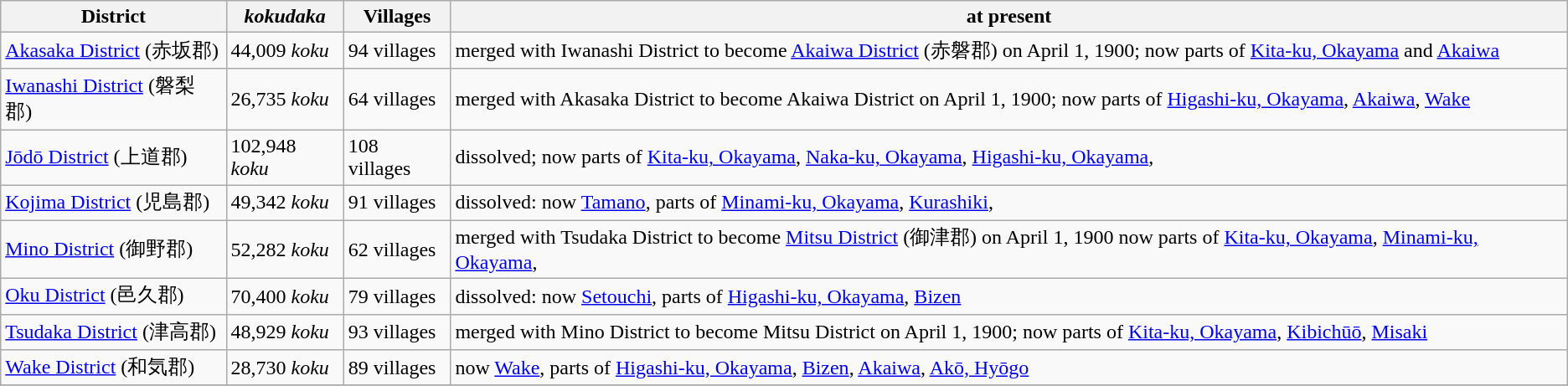<table class="wikitable">
<tr>
<th>District</th>
<th><em>kokudaka</em></th>
<th>Villages</th>
<th>at present</th>
</tr>
<tr>
<td><a href='#'>Akasaka District</a> (赤坂郡)</td>
<td>44,009 <em>koku</em></td>
<td>94 villages</td>
<td>merged with Iwanashi District to become <a href='#'>Akaiwa District</a> (赤磐郡) on April 1, 1900; now parts of <a href='#'>Kita-ku, Okayama</a> and <a href='#'>Akaiwa</a></td>
</tr>
<tr>
<td><a href='#'>Iwanashi District</a> (磐梨郡)</td>
<td>26,735 <em>koku</em></td>
<td>64 villages</td>
<td>merged with Akasaka District to become Akaiwa District on April 1, 1900; now parts of <a href='#'>Higashi-ku, Okayama</a>, <a href='#'>Akaiwa</a>, <a href='#'>Wake</a></td>
</tr>
<tr>
<td><a href='#'>Jōdō District</a> (上道郡)</td>
<td>102,948 <em>koku</em></td>
<td>108 villages</td>
<td>dissolved; now parts of <a href='#'>Kita-ku, Okayama</a>, <a href='#'>Naka-ku, Okayama</a>, <a href='#'>Higashi-ku, Okayama</a>,</td>
</tr>
<tr>
<td><a href='#'>Kojima District</a> (児島郡)</td>
<td>49,342 <em>koku</em></td>
<td>91 villages</td>
<td>dissolved: now <a href='#'>Tamano</a>, parts of <a href='#'>Minami-ku, Okayama</a>, <a href='#'>Kurashiki</a>,</td>
</tr>
<tr>
<td><a href='#'>Mino District</a> (御野郡)</td>
<td>52,282 <em>koku</em></td>
<td>62 villages</td>
<td>merged with Tsudaka District to become <a href='#'>Mitsu District</a> (御津郡) on April 1, 1900 now parts of <a href='#'>Kita-ku, Okayama</a>, <a href='#'>Minami-ku, Okayama</a>,</td>
</tr>
<tr>
<td><a href='#'>Oku District</a> (邑久郡)</td>
<td>70,400 <em>koku</em></td>
<td>79 villages</td>
<td>dissolved: now <a href='#'>Setouchi</a>, parts of <a href='#'>Higashi-ku, Okayama</a>, <a href='#'>Bizen</a></td>
</tr>
<tr>
<td><a href='#'>Tsudaka District</a> (津高郡)</td>
<td>48,929 <em>koku</em></td>
<td>93 villages</td>
<td>merged with Mino District to become Mitsu District on April 1, 1900; now parts of <a href='#'>Kita-ku, Okayama</a>, <a href='#'>Kibichūō</a>, <a href='#'>Misaki</a></td>
</tr>
<tr>
<td><a href='#'>Wake District</a> (和気郡)</td>
<td>28,730 <em>koku</em></td>
<td>89 villages</td>
<td>now <a href='#'>Wake</a>, parts of <a href='#'>Higashi-ku, Okayama</a>, <a href='#'>Bizen</a>, <a href='#'>Akaiwa</a>, <a href='#'>Akō, Hyōgo</a></td>
</tr>
<tr>
</tr>
</table>
